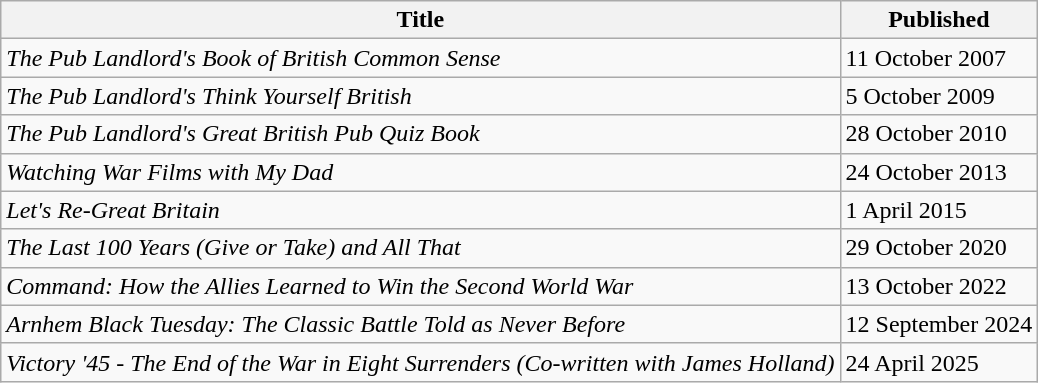<table class="wikitable">
<tr>
<th>Title</th>
<th>Published</th>
</tr>
<tr>
<td><em>The Pub Landlord's Book of British Common Sense</em></td>
<td>11 October 2007</td>
</tr>
<tr>
<td><em>The Pub Landlord's Think Yourself British</em></td>
<td>5 October 2009</td>
</tr>
<tr>
<td><em>The Pub Landlord's Great British Pub Quiz Book</em></td>
<td>28 October 2010</td>
</tr>
<tr>
<td><em>Watching War Films with My Dad</em></td>
<td>24 October 2013</td>
</tr>
<tr>
<td><em>Let's Re-Great Britain</em></td>
<td>1 April 2015</td>
</tr>
<tr>
<td><em>The Last 100 Years (Give or Take) and All That</em></td>
<td>29 October 2020</td>
</tr>
<tr>
<td><em>Command: How the Allies Learned to Win the Second World War</em></td>
<td>13 October 2022</td>
</tr>
<tr>
<td><em>Arnhem Black Tuesday: The Classic Battle Told as Never Before</em></td>
<td>12 September 2024</td>
</tr>
<tr>
<td><em>Victory '45 - The End of the War in Eight Surrenders (Co-written with James Holland)</em></td>
<td>24 April 2025</td>
</tr>
</table>
